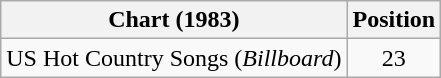<table class="wikitable">
<tr>
<th>Chart (1983)</th>
<th>Position</th>
</tr>
<tr>
<td>US Hot Country Songs (<em>Billboard</em>)</td>
<td align="center">23</td>
</tr>
</table>
